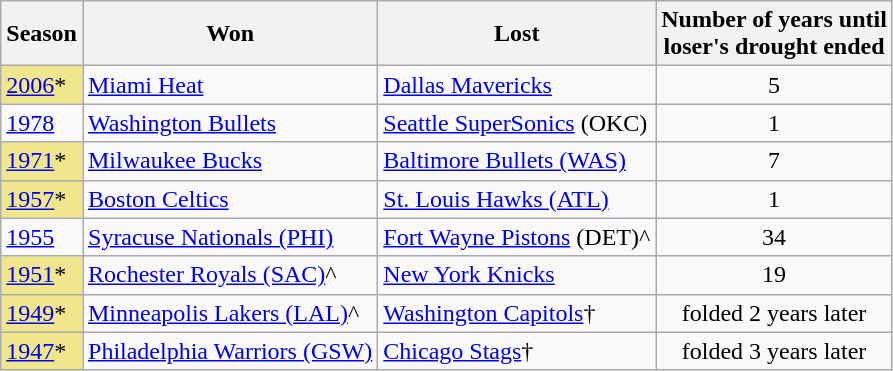<table class="wikitable">
<tr>
<th>Season</th>
<th>Won</th>
<th>Lost</th>
<th>Number of years until<br>loser's drought ended</th>
</tr>
<tr>
<td bgcolor="#F0E68C"><a href='#'>2006</a>*</td>
<td><a href='#'>Miami Heat</a></td>
<td><a href='#'>Dallas Mavericks</a></td>
<td align=center>5</td>
</tr>
<tr>
<td><a href='#'>1978</a></td>
<td><a href='#'>Washington Bullets</a></td>
<td><a href='#'>Seattle SuperSonics</a> (OKC)</td>
<td align=center>1</td>
</tr>
<tr>
<td bgcolor="#F0E68C"><a href='#'>1971</a>*</td>
<td><a href='#'>Milwaukee Bucks</a></td>
<td><a href='#'>Baltimore Bullets (WAS)</a></td>
<td align=center>7</td>
</tr>
<tr>
<td bgcolor="#F0E68C"><a href='#'>1957</a>*</td>
<td><a href='#'>Boston Celtics</a></td>
<td><a href='#'>St. Louis Hawks (ATL)</a></td>
<td align=center>1</td>
</tr>
<tr>
<td><a href='#'>1955</a></td>
<td><a href='#'>Syracuse Nationals (PHI)</a></td>
<td><a href='#'>Fort Wayne Pistons</a> (DET)^</td>
<td align=center>34</td>
</tr>
<tr>
<td bgcolor="#F0E68C"><a href='#'>1951</a>*</td>
<td><a href='#'>Rochester Royals (SAC)</a>^</td>
<td><a href='#'>New York Knicks</a></td>
<td align=center>19</td>
</tr>
<tr>
<td bgcolor="#F0E68C"><a href='#'>1949</a>*</td>
<td><a href='#'>Minneapolis Lakers (LAL)</a>^</td>
<td><a href='#'>Washington Capitols</a>†</td>
<td align=center>folded 2 years later</td>
</tr>
<tr>
<td bgcolor="#F0E68C"><a href='#'>1947</a>*</td>
<td><a href='#'>Philadelphia Warriors (GSW)</a></td>
<td><a href='#'>Chicago Stags</a>†</td>
<td align=center>folded 3 years later</td>
</tr>
</table>
